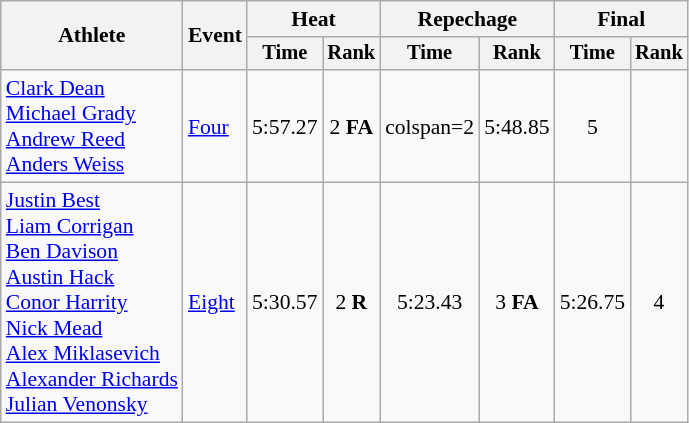<table class=wikitable style=font-size:90%;text-align:center>
<tr>
<th rowspan=2>Athlete</th>
<th rowspan=2>Event</th>
<th colspan=2>Heat</th>
<th colspan=2>Repechage</th>
<th colspan=2>Final</th>
</tr>
<tr style=font-size:95%>
<th>Time</th>
<th>Rank</th>
<th>Time</th>
<th>Rank</th>
<th>Time</th>
<th>Rank</th>
</tr>
<tr>
<td align=left><a href='#'>Clark Dean</a><br><a href='#'>Michael Grady</a><br><a href='#'>Andrew Reed</a><br><a href='#'>Anders Weiss</a></td>
<td align=left><a href='#'>Four</a></td>
<td>5:57.27</td>
<td>2 <strong>FA</strong></td>
<td>colspan=2 </td>
<td>5:48.85</td>
<td>5</td>
</tr>
<tr>
<td align=left><a href='#'>Justin Best</a><br><a href='#'>Liam Corrigan</a><br><a href='#'>Ben Davison</a><br><a href='#'>Austin Hack</a><br><a href='#'>Conor Harrity</a><br><a href='#'>Nick Mead</a><br><a href='#'>Alex Miklasevich</a><br><a href='#'>Alexander Richards</a><br><a href='#'>Julian Venonsky</a></td>
<td align=left><a href='#'>Eight</a></td>
<td>5:30.57</td>
<td>2 <strong>R</strong></td>
<td>5:23.43</td>
<td>3 <strong>FA</strong></td>
<td>5:26.75</td>
<td>4</td>
</tr>
</table>
